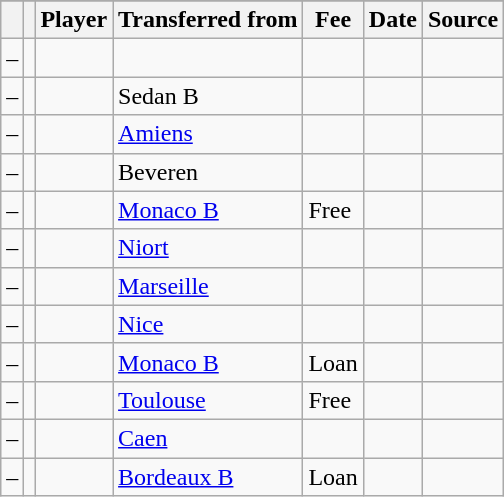<table class="wikitable plainrowheaders sortable">
<tr>
</tr>
<tr>
<th></th>
<th></th>
<th scope=col>Player</th>
<th !scope=col>Transferred from</th>
<th scope=col>Fee</th>
<th scope=col>Date</th>
<th scope=col>Source</th>
</tr>
<tr>
<td align=center>–</td>
<td align=center></td>
<td></td>
<td></td>
<td></td>
<td></td>
<td></td>
</tr>
<tr>
<td align=center>–</td>
<td align=center></td>
<td></td>
<td> Sedan B</td>
<td></td>
<td></td>
<td></td>
</tr>
<tr>
<td align=center>–</td>
<td align=center></td>
<td></td>
<td> <a href='#'>Amiens</a></td>
<td></td>
<td></td>
<td></td>
</tr>
<tr>
<td align=center>–</td>
<td align=center></td>
<td></td>
<td> Beveren</td>
<td></td>
<td></td>
<td></td>
</tr>
<tr>
<td align=center>–</td>
<td align=center></td>
<td></td>
<td> <a href='#'>Monaco B</a></td>
<td>Free</td>
<td></td>
<td></td>
</tr>
<tr>
<td align=center>–</td>
<td align=center></td>
<td></td>
<td> <a href='#'>Niort</a></td>
<td></td>
<td></td>
<td></td>
</tr>
<tr>
<td align=center>–</td>
<td align=center></td>
<td></td>
<td> <a href='#'>Marseille</a></td>
<td></td>
<td></td>
<td></td>
</tr>
<tr>
<td align=center>–</td>
<td align=center></td>
<td></td>
<td> <a href='#'>Nice</a></td>
<td></td>
<td></td>
<td></td>
</tr>
<tr>
<td align=center>–</td>
<td align=center></td>
<td></td>
<td> <a href='#'>Monaco B</a></td>
<td>Loan</td>
<td></td>
<td></td>
</tr>
<tr>
<td align=center>–</td>
<td align=center></td>
<td></td>
<td> <a href='#'>Toulouse</a></td>
<td>Free</td>
<td></td>
<td></td>
</tr>
<tr>
<td align=center>–</td>
<td align=center></td>
<td></td>
<td> <a href='#'>Caen</a></td>
<td></td>
<td></td>
<td></td>
</tr>
<tr>
<td align=center>–</td>
<td align=center></td>
<td></td>
<td> <a href='#'>Bordeaux B</a></td>
<td>Loan</td>
<td></td>
<td></td>
</tr>
</table>
